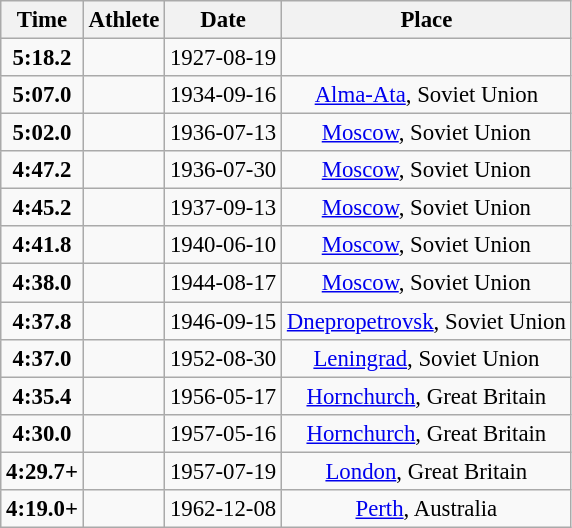<table class="wikitable sortable" style="font-size:95%; text-align:center;">
<tr>
<th>Time</th>
<th>Athlete</th>
<th>Date</th>
<th>Place</th>
</tr>
<tr>
<td><strong>5:18.2</strong></td>
<td align=left></td>
<td>1927-08-19</td>
<td></td>
</tr>
<tr>
<td><strong>5:07.0</strong></td>
<td align=left></td>
<td>1934-09-16</td>
<td><a href='#'>Alma-Ata</a>, Soviet Union</td>
</tr>
<tr>
<td><strong>5:02.0</strong></td>
<td align=left></td>
<td>1936-07-13</td>
<td><a href='#'>Moscow</a>, Soviet Union</td>
</tr>
<tr>
<td><strong>4:47.2</strong></td>
<td align=left></td>
<td>1936-07-30</td>
<td><a href='#'>Moscow</a>, Soviet Union</td>
</tr>
<tr>
<td><strong>4:45.2</strong></td>
<td align=left></td>
<td>1937-09-13</td>
<td><a href='#'>Moscow</a>, Soviet Union</td>
</tr>
<tr>
<td><strong>4:41.8</strong></td>
<td align=left></td>
<td>1940-06-10</td>
<td><a href='#'>Moscow</a>, Soviet Union</td>
</tr>
<tr>
<td><strong>4:38.0</strong></td>
<td align=left></td>
<td>1944-08-17</td>
<td><a href='#'>Moscow</a>, Soviet Union</td>
</tr>
<tr>
<td><strong>4:37.8</strong></td>
<td align=left></td>
<td>1946-09-15</td>
<td><a href='#'>Dnepropetrovsk</a>, Soviet Union</td>
</tr>
<tr>
<td><strong>4:37.0</strong></td>
<td align=left></td>
<td>1952-08-30</td>
<td><a href='#'>Leningrad</a>, Soviet Union</td>
</tr>
<tr>
<td><strong>4:35.4</strong></td>
<td align=left></td>
<td>1956-05-17</td>
<td><a href='#'>Hornchurch</a>, Great Britain</td>
</tr>
<tr>
<td><strong>4:30.0</strong></td>
<td align=left></td>
<td>1957-05-16</td>
<td><a href='#'>Hornchurch</a>, Great Britain</td>
</tr>
<tr>
<td><strong>4:29.7+</strong></td>
<td align=left></td>
<td>1957-07-19</td>
<td><a href='#'>London</a>, Great Britain</td>
</tr>
<tr>
<td><strong>4:19.0+</strong></td>
<td align=left></td>
<td>1962-12-08</td>
<td><a href='#'>Perth</a>, Australia</td>
</tr>
</table>
